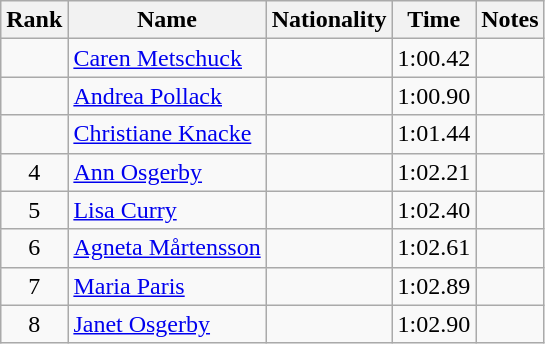<table class="wikitable sortable" style="text-align:center">
<tr>
<th>Rank</th>
<th>Name</th>
<th>Nationality</th>
<th>Time</th>
<th>Notes</th>
</tr>
<tr>
<td></td>
<td align=left><a href='#'>Caren Metschuck</a></td>
<td align=left></td>
<td>1:00.42</td>
<td></td>
</tr>
<tr>
<td></td>
<td align=left><a href='#'>Andrea Pollack</a></td>
<td align=left></td>
<td>1:00.90</td>
<td></td>
</tr>
<tr>
<td></td>
<td align=left><a href='#'>Christiane Knacke</a></td>
<td align=left></td>
<td>1:01.44</td>
<td></td>
</tr>
<tr>
<td>4</td>
<td align=left><a href='#'>Ann Osgerby</a></td>
<td align=left></td>
<td>1:02.21</td>
<td></td>
</tr>
<tr>
<td>5</td>
<td align=left><a href='#'>Lisa Curry</a></td>
<td align=left></td>
<td>1:02.40</td>
<td></td>
</tr>
<tr>
<td>6</td>
<td align=left><a href='#'>Agneta Mårtensson</a></td>
<td align=left></td>
<td>1:02.61</td>
<td></td>
</tr>
<tr>
<td>7</td>
<td align=left><a href='#'>Maria Paris</a></td>
<td align=left></td>
<td>1:02.89</td>
<td></td>
</tr>
<tr>
<td>8</td>
<td align=left><a href='#'>Janet Osgerby</a></td>
<td align=left></td>
<td>1:02.90</td>
<td></td>
</tr>
</table>
